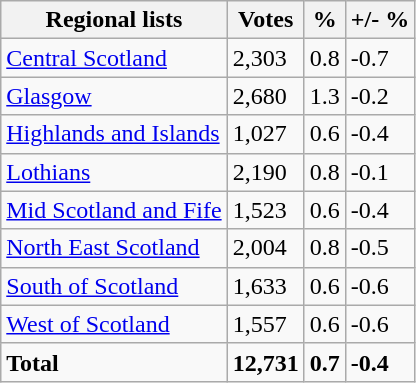<table class="wikitable sortable">
<tr>
<th>Regional lists</th>
<th>Votes</th>
<th>%</th>
<th>+/- %</th>
</tr>
<tr>
<td><a href='#'>Central Scotland</a></td>
<td>2,303</td>
<td>0.8</td>
<td>-0.7</td>
</tr>
<tr>
<td><a href='#'>Glasgow</a></td>
<td>2,680</td>
<td>1.3</td>
<td>-0.2</td>
</tr>
<tr>
<td><a href='#'>Highlands and Islands</a></td>
<td>1,027</td>
<td>0.6</td>
<td>-0.4</td>
</tr>
<tr>
<td><a href='#'>Lothians</a></td>
<td>2,190</td>
<td>0.8</td>
<td>-0.1</td>
</tr>
<tr>
<td><a href='#'>Mid Scotland and Fife</a></td>
<td>1,523</td>
<td>0.6</td>
<td>-0.4</td>
</tr>
<tr>
<td><a href='#'>North East Scotland</a></td>
<td>2,004</td>
<td>0.8</td>
<td>-0.5</td>
</tr>
<tr>
<td><a href='#'>South of Scotland</a></td>
<td>1,633</td>
<td>0.6</td>
<td>-0.6</td>
</tr>
<tr>
<td><a href='#'>West of Scotland</a></td>
<td>1,557</td>
<td>0.6</td>
<td>-0.6</td>
</tr>
<tr>
<td><strong>Total</strong></td>
<td><strong>12,731</strong></td>
<td><strong>0.7</strong></td>
<td><strong>-0.4</strong></td>
</tr>
</table>
